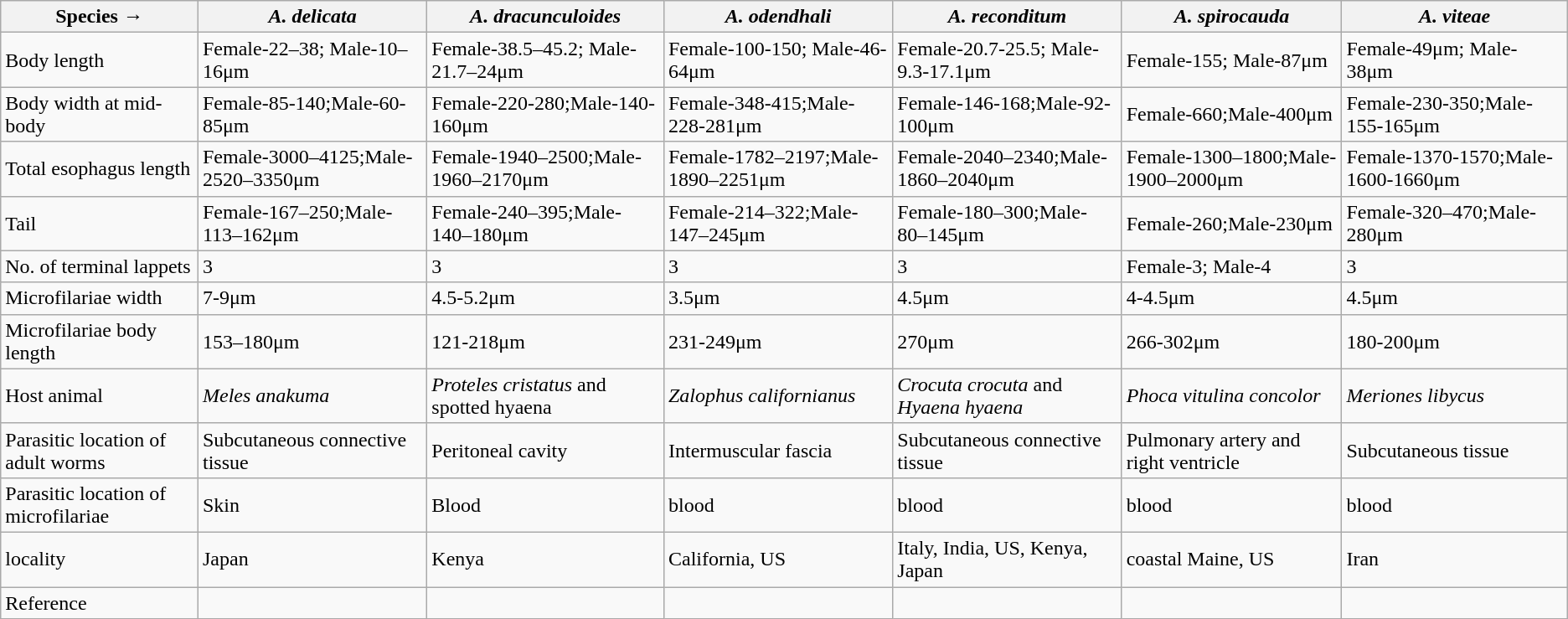<table class="wikitable">
<tr>
<th>Species →</th>
<th><em>A. delicata</em></th>
<th><em>A. dracunculoides</em></th>
<th><em>A. odendhali</em></th>
<th><em>A. reconditum</em></th>
<th><em>A. spirocauda</em></th>
<th><em>A. viteae</em></th>
</tr>
<tr>
<td>Body length</td>
<td>Female-22–38; Male-10–16μm</td>
<td>Female-38.5–45.2; Male-21.7–24μm</td>
<td>Female-100-150; Male-46-64μm</td>
<td>Female-20.7-25.5; Male-9.3-17.1μm</td>
<td>Female-155; Male-87μm</td>
<td>Female-49μm; Male-38μm</td>
</tr>
<tr>
<td>Body width at mid-body</td>
<td>Female-85-140;Male-60-85μm</td>
<td>Female-220-280;Male-140-160μm</td>
<td>Female-348-415;Male-228-281μm</td>
<td>Female-146-168;Male-92-100μm</td>
<td>Female-660;Male-400μm</td>
<td>Female-230-350;Male-155-165μm</td>
</tr>
<tr>
<td>Total esophagus length</td>
<td>Female-3000–4125;Male-2520–3350μm</td>
<td>Female-1940–2500;Male-1960–2170μm</td>
<td>Female-1782–2197;Male-1890–2251μm</td>
<td>Female-2040–2340;Male-1860–2040μm</td>
<td>Female-1300–1800;Male-1900–2000μm</td>
<td>Female-1370-1570;Male-1600-1660μm</td>
</tr>
<tr>
<td>Tail</td>
<td>Female-167–250;Male-113–162μm</td>
<td>Female-240–395;Male-140–180μm</td>
<td>Female-214–322;Male-147–245μm</td>
<td>Female-180–300;Male-80–145μm</td>
<td>Female-260;Male-230μm</td>
<td>Female-320–470;Male-280μm</td>
</tr>
<tr>
<td>No. of terminal lappets</td>
<td>3</td>
<td>3</td>
<td>3</td>
<td>3</td>
<td>Female-3; Male-4</td>
<td>3</td>
</tr>
<tr>
<td>Microfilariae width</td>
<td>7-9μm</td>
<td>4.5-5.2μm</td>
<td>3.5μm</td>
<td>4.5μm</td>
<td>4-4.5μm</td>
<td>4.5μm</td>
</tr>
<tr>
<td>Microfilariae body length</td>
<td>153–180μm</td>
<td>121-218μm</td>
<td>231-249μm</td>
<td>270μm</td>
<td>266-302μm</td>
<td>180-200μm</td>
</tr>
<tr>
<td>Host animal</td>
<td><em>Meles anakuma</em></td>
<td><em>Proteles cristatus</em> and spotted hyaena</td>
<td><em>Zalophus californianus</em></td>
<td><em>Crocuta crocuta</em> and <em>Hyaena hyaena</em></td>
<td><em>Phoca vitulina concolor</em></td>
<td><em>Meriones libycus</em></td>
</tr>
<tr>
<td>Parasitic location of adult worms</td>
<td>Subcutaneous connective tissue</td>
<td>Peritoneal cavity</td>
<td>Intermuscular fascia</td>
<td>Subcutaneous connective tissue</td>
<td>Pulmonary artery and right ventricle</td>
<td>Subcutaneous tissue</td>
</tr>
<tr>
<td>Parasitic location of microfilariae</td>
<td>Skin</td>
<td>Blood</td>
<td>blood</td>
<td>blood</td>
<td>blood</td>
<td>blood</td>
</tr>
<tr>
<td>locality</td>
<td>Japan</td>
<td>Kenya</td>
<td>California, US</td>
<td>Italy, India, US, Kenya, Japan</td>
<td>coastal Maine, US</td>
<td>Iran</td>
</tr>
<tr>
<td>Reference</td>
<td></td>
<td></td>
<td></td>
<td></td>
<td></td>
<td></td>
</tr>
</table>
